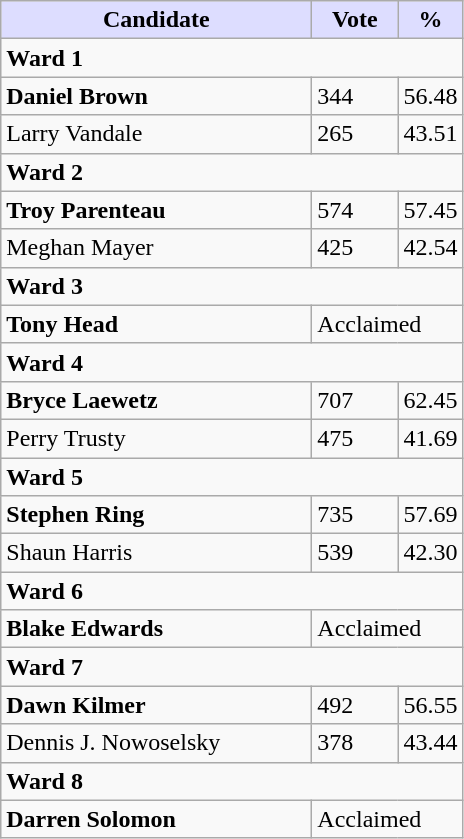<table class="wikitable">
<tr>
<th style="background:#ddf; width:200px;">Candidate</th>
<th style="background:#ddf; width:50px;">Vote</th>
<th style="background:#ddf; width:30px;">%</th>
</tr>
<tr>
<td colspan="4"><strong>Ward 1</strong></td>
</tr>
<tr>
<td><strong>Daniel Brown</strong></td>
<td>344</td>
<td>56.48</td>
</tr>
<tr>
<td>Larry Vandale</td>
<td>265</td>
<td>43.51</td>
</tr>
<tr>
<td colspan="4"><strong>Ward 2</strong></td>
</tr>
<tr>
<td><strong>Troy Parenteau</strong></td>
<td>574</td>
<td>57.45</td>
</tr>
<tr>
<td>Meghan Mayer</td>
<td>425</td>
<td>42.54</td>
</tr>
<tr>
<td colspan="4"><strong>Ward 3</strong></td>
</tr>
<tr>
<td><strong>Tony Head</strong></td>
<td colspan=2>Acclaimed</td>
</tr>
<tr>
<td colspan="4"><strong>Ward 4</strong></td>
</tr>
<tr>
<td><strong>Bryce Laewetz</strong></td>
<td>707</td>
<td>62.45</td>
</tr>
<tr>
<td>Perry Trusty</td>
<td>475</td>
<td>41.69</td>
</tr>
<tr>
<td colspan="4"><strong>Ward 5</strong></td>
</tr>
<tr>
<td><strong>Stephen Ring</strong></td>
<td>735</td>
<td>57.69</td>
</tr>
<tr>
<td>Shaun Harris</td>
<td>539</td>
<td>42.30</td>
</tr>
<tr>
<td colspan="4"><strong>Ward 6</strong></td>
</tr>
<tr>
<td><strong>Blake Edwards</strong></td>
<td colspan=2>Acclaimed</td>
</tr>
<tr>
<td colspan="4"><strong>Ward 7</strong></td>
</tr>
<tr>
<td><strong>Dawn Kilmer</strong></td>
<td>492</td>
<td>56.55</td>
</tr>
<tr>
<td>Dennis J. Nowoselsky</td>
<td>378</td>
<td>43.44</td>
</tr>
<tr>
<td colspan="4"><strong>Ward 8</strong></td>
</tr>
<tr>
<td><strong>Darren Solomon</strong></td>
<td colspan=2>Acclaimed</td>
</tr>
</table>
